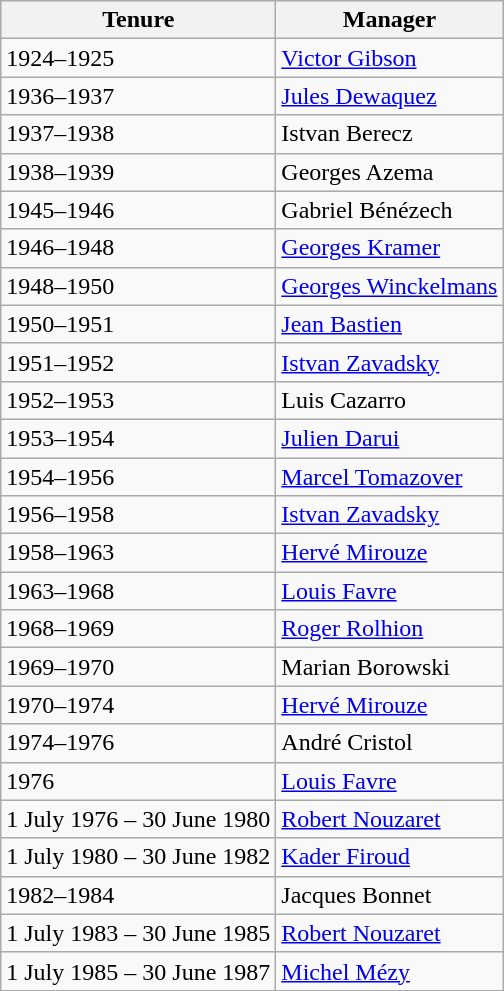<table class="wikitable">
<tr>
<th>Tenure</th>
<th>Manager</th>
</tr>
<tr>
<td>1924–1925</td>
<td><a href='#'>Victor Gibson</a></td>
</tr>
<tr>
<td>1936–1937</td>
<td><a href='#'>Jules Dewaquez</a></td>
</tr>
<tr>
<td>1937–1938</td>
<td>Istvan Berecz</td>
</tr>
<tr>
<td>1938–1939</td>
<td>Georges Azema</td>
</tr>
<tr>
<td>1945–1946</td>
<td>Gabriel Bénézech</td>
</tr>
<tr>
<td>1946–1948</td>
<td><a href='#'>Georges Kramer</a></td>
</tr>
<tr>
<td>1948–1950</td>
<td><a href='#'>Georges Winckelmans</a></td>
</tr>
<tr>
<td>1950–1951</td>
<td><a href='#'>Jean Bastien</a></td>
</tr>
<tr>
<td>1951–1952</td>
<td><a href='#'>Istvan Zavadsky</a></td>
</tr>
<tr>
<td>1952–1953</td>
<td>Luis Cazarro</td>
</tr>
<tr>
<td>1953–1954</td>
<td><a href='#'>Julien Darui</a></td>
</tr>
<tr>
<td>1954–1956</td>
<td><a href='#'>Marcel Tomazover</a></td>
</tr>
<tr>
<td>1956–1958</td>
<td><a href='#'>Istvan Zavadsky</a></td>
</tr>
<tr>
<td>1958–1963</td>
<td><a href='#'>Hervé Mirouze</a></td>
</tr>
<tr>
<td>1963–1968</td>
<td><a href='#'>Louis Favre</a></td>
</tr>
<tr>
<td>1968–1969</td>
<td><a href='#'>Roger Rolhion</a></td>
</tr>
<tr>
<td>1969–1970</td>
<td>Marian Borowski</td>
</tr>
<tr>
<td>1970–1974</td>
<td><a href='#'>Hervé Mirouze</a></td>
</tr>
<tr>
<td>1974–1976</td>
<td>André Cristol</td>
</tr>
<tr>
<td>1976</td>
<td><a href='#'>Louis Favre</a></td>
</tr>
<tr>
<td>1 July 1976 – 30 June 1980</td>
<td><a href='#'>Robert Nouzaret</a></td>
</tr>
<tr>
<td>1 July 1980 – 30 June 1982</td>
<td><a href='#'>Kader Firoud</a></td>
</tr>
<tr>
<td>1982–1984</td>
<td>Jacques Bonnet</td>
</tr>
<tr>
<td>1 July 1983 – 30 June 1985</td>
<td><a href='#'>Robert Nouzaret</a></td>
</tr>
<tr>
<td>1 July 1985 – 30 June 1987</td>
<td><a href='#'>Michel Mézy</a></td>
</tr>
</table>
